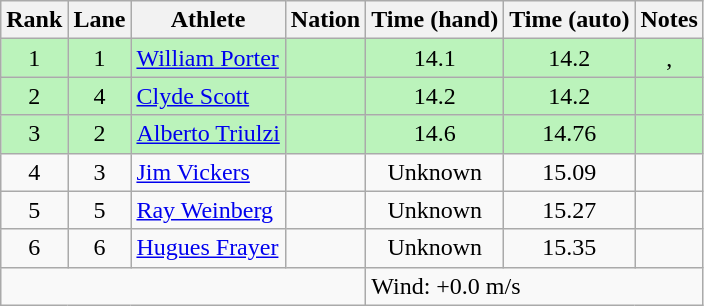<table class="wikitable sortable" style="text-align:center">
<tr>
<th>Rank</th>
<th>Lane</th>
<th>Athlete</th>
<th>Nation</th>
<th>Time (hand)</th>
<th>Time (auto)</th>
<th>Notes</th>
</tr>
<tr bgcolor="bbf3bb">
<td>1</td>
<td>1</td>
<td align=left><a href='#'>William Porter</a></td>
<td align=left></td>
<td>14.1</td>
<td>14.2</td>
<td>, </td>
</tr>
<tr bgcolor="bbf3bb">
<td>2</td>
<td>4</td>
<td align=left><a href='#'>Clyde Scott</a></td>
<td align=left></td>
<td>14.2</td>
<td>14.2</td>
<td></td>
</tr>
<tr bgcolor="bbf3bb">
<td>3</td>
<td>2</td>
<td align=left><a href='#'>Alberto Triulzi</a></td>
<td align=left></td>
<td>14.6</td>
<td>14.76</td>
<td></td>
</tr>
<tr>
<td>4</td>
<td>3</td>
<td align=left><a href='#'>Jim Vickers</a></td>
<td align=left></td>
<td>Unknown</td>
<td>15.09</td>
<td></td>
</tr>
<tr>
<td>5</td>
<td>5</td>
<td align=left><a href='#'>Ray Weinberg</a></td>
<td align=left></td>
<td>Unknown</td>
<td>15.27</td>
<td></td>
</tr>
<tr>
<td>6</td>
<td>6</td>
<td align=left><a href='#'>Hugues Frayer</a></td>
<td align=left></td>
<td>Unknown</td>
<td>15.35</td>
<td></td>
</tr>
<tr class="sortbottom">
<td colspan=4></td>
<td colspan="3" style="text-align:left;">Wind: +0.0 m/s</td>
</tr>
</table>
